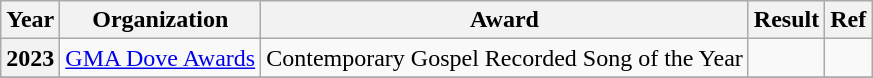<table class="wikitable plainrowheaders">
<tr>
<th>Year</th>
<th>Organization</th>
<th>Award</th>
<th>Result</th>
<th style="text-align:center">Ref</th>
</tr>
<tr>
<th scope="row">2023</th>
<td><a href='#'>GMA Dove Awards</a></td>
<td>Contemporary Gospel Recorded Song of the Year</td>
<td></td>
<td></td>
</tr>
<tr>
</tr>
</table>
